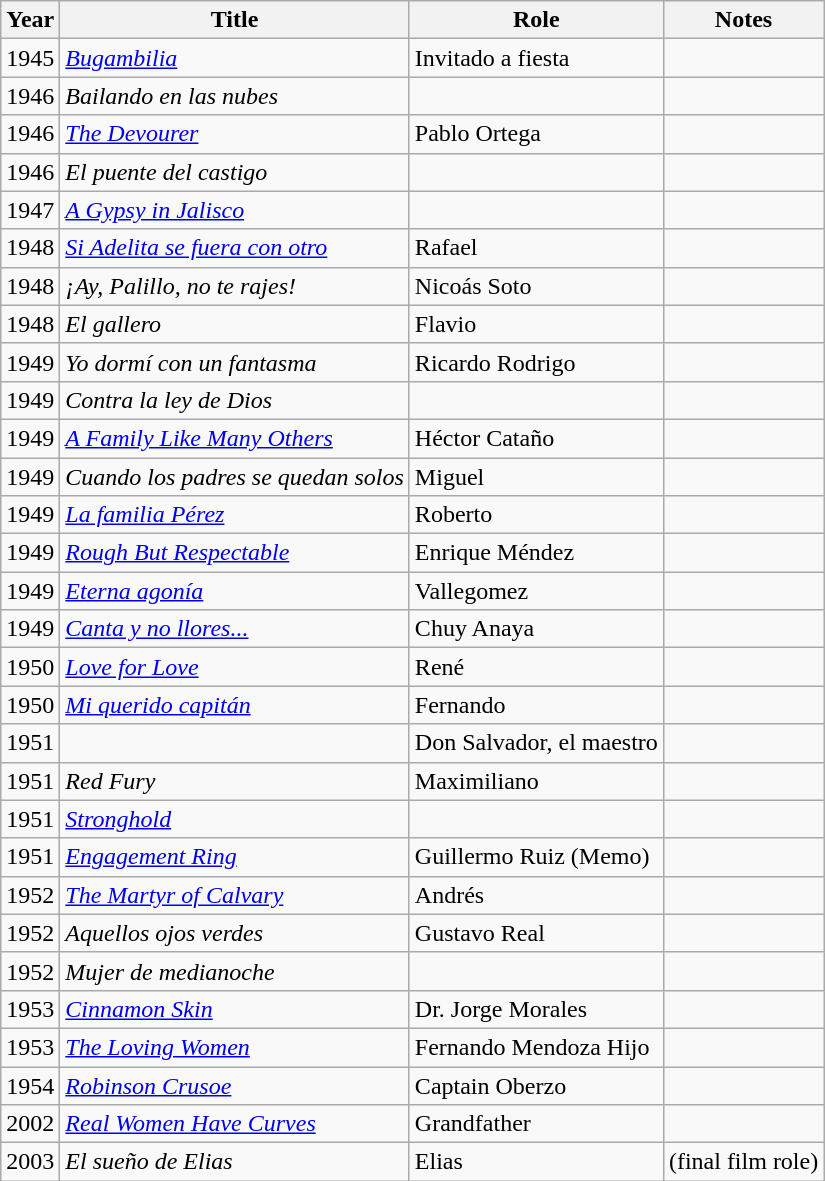<table class="wikitable">
<tr>
<th>Year</th>
<th>Title</th>
<th>Role</th>
<th>Notes</th>
</tr>
<tr>
<td>1945</td>
<td><em><a href='#'>Bugambilia</a></em></td>
<td>Invitado a fiesta</td>
<td></td>
</tr>
<tr>
<td>1946</td>
<td><em>Bailando en las nubes</em></td>
<td></td>
<td></td>
</tr>
<tr>
<td>1946</td>
<td><em><a href='#'>The Devourer</a></em></td>
<td>Pablo Ortega</td>
<td></td>
</tr>
<tr>
<td>1946</td>
<td><em>El puente del castigo</em></td>
<td></td>
<td></td>
</tr>
<tr>
<td>1947</td>
<td><em><a href='#'>A Gypsy in Jalisco</a></em></td>
<td></td>
<td></td>
</tr>
<tr>
<td>1948</td>
<td><em><a href='#'>Si Adelita se fuera con otro</a></em></td>
<td>Rafael</td>
<td></td>
</tr>
<tr>
<td>1948</td>
<td><em>¡Ay, Palillo, no te rajes!</em></td>
<td>Nicoás Soto</td>
<td></td>
</tr>
<tr>
<td>1948</td>
<td><em>El gallero</em></td>
<td>Flavio</td>
<td></td>
</tr>
<tr>
<td>1949</td>
<td><em>Yo dormí con un fantasma</em></td>
<td>Ricardo Rodrigo</td>
<td></td>
</tr>
<tr>
<td>1949</td>
<td><em>Contra la ley de Dios</em></td>
<td></td>
<td></td>
</tr>
<tr>
<td>1949</td>
<td><em><a href='#'>A Family Like Many Others</a></em></td>
<td>Héctor Cataño</td>
<td></td>
</tr>
<tr>
<td>1949</td>
<td><em>Cuando los padres se quedan solos</em></td>
<td>Miguel</td>
<td></td>
</tr>
<tr>
<td>1949</td>
<td><em><a href='#'>La familia Pérez</a></em></td>
<td>Roberto</td>
<td></td>
</tr>
<tr>
<td>1949</td>
<td><em><a href='#'>Rough But Respectable</a></em></td>
<td>Enrique Méndez</td>
<td></td>
</tr>
<tr>
<td>1949</td>
<td><em><a href='#'>Eterna agonía</a></em></td>
<td>Vallegomez</td>
<td></td>
</tr>
<tr>
<td>1949</td>
<td><em><a href='#'>Canta y no llores...</a></em></td>
<td>Chuy Anaya</td>
<td></td>
</tr>
<tr>
<td>1950</td>
<td><em><a href='#'>Love for Love</a></em></td>
<td>René</td>
<td></td>
</tr>
<tr>
<td>1950</td>
<td><em><a href='#'>Mi querido capitán</a></em></td>
<td>Fernando</td>
<td></td>
</tr>
<tr>
<td>1951</td>
<td></td>
<td>Don Salvador, el maestro</td>
<td></td>
</tr>
<tr>
<td>1951</td>
<td><em>Red Fury</em></td>
<td>Maximiliano</td>
<td></td>
</tr>
<tr>
<td>1951</td>
<td><em><a href='#'>Stronghold</a></em></td>
<td></td>
<td></td>
</tr>
<tr>
<td>1951</td>
<td><em><a href='#'>Engagement Ring</a></em></td>
<td>Guillermo Ruiz (Memo)</td>
<td></td>
</tr>
<tr>
<td>1952</td>
<td><em><a href='#'>The Martyr of Calvary</a></em></td>
<td>Andrés</td>
<td></td>
</tr>
<tr>
<td>1952</td>
<td><em>Aquellos ojos verdes</em></td>
<td>Gustavo Real</td>
<td></td>
</tr>
<tr>
<td>1952</td>
<td><em>Mujer de medianoche</em></td>
<td></td>
<td></td>
</tr>
<tr>
<td>1953</td>
<td><em><a href='#'>Cinnamon Skin</a></em></td>
<td>Dr. Jorge Morales</td>
<td></td>
</tr>
<tr>
<td>1953</td>
<td><em><a href='#'>The Loving Women</a></em></td>
<td>Fernando Mendoza Hijo</td>
<td></td>
</tr>
<tr>
<td>1954</td>
<td><em><a href='#'>Robinson Crusoe</a></em></td>
<td>Captain Oberzo</td>
<td></td>
</tr>
<tr>
<td>2002</td>
<td><em><a href='#'>Real Women Have Curves</a></em></td>
<td>Grandfather</td>
<td></td>
</tr>
<tr>
<td>2003</td>
<td><em>El sueño de Elias</em></td>
<td>Elias</td>
<td>(final film role)</td>
</tr>
</table>
